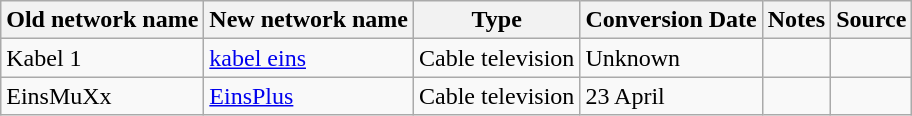<table class="wikitable">
<tr>
<th>Old network name</th>
<th>New network name</th>
<th>Type</th>
<th>Conversion Date</th>
<th>Notes</th>
<th>Source</th>
</tr>
<tr>
<td>Kabel 1</td>
<td><a href='#'>kabel eins</a></td>
<td>Cable television</td>
<td>Unknown</td>
<td></td>
<td></td>
</tr>
<tr>
<td>EinsMuXx</td>
<td><a href='#'>EinsPlus</a></td>
<td>Cable television</td>
<td>23 April</td>
<td></td>
<td></td>
</tr>
</table>
